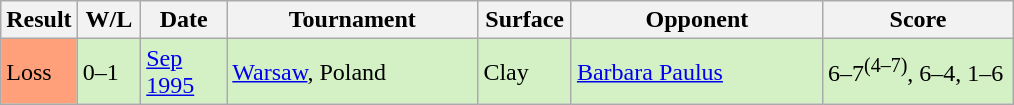<table class="sortable wikitable">
<tr>
<th>Result</th>
<th style="width:35px" class="unsortable">W/L</th>
<th style="width:50px">Date</th>
<th style="width:160px">Tournament</th>
<th style="width:55px">Surface</th>
<th style="width:160px">Opponent</th>
<th style="width:120px" class="unsortable">Score</th>
</tr>
<tr style="background:#d4f1c5;">
<td style="background:#ffa07a;">Loss</td>
<td>0–1</td>
<td><a href='#'>Sep 1995</a></td>
<td><a href='#'>Warsaw</a>, Poland</td>
<td>Clay</td>
<td> <a href='#'>Barbara Paulus</a></td>
<td>6–7<sup>(4–7)</sup>, 6–4, 1–6</td>
</tr>
</table>
